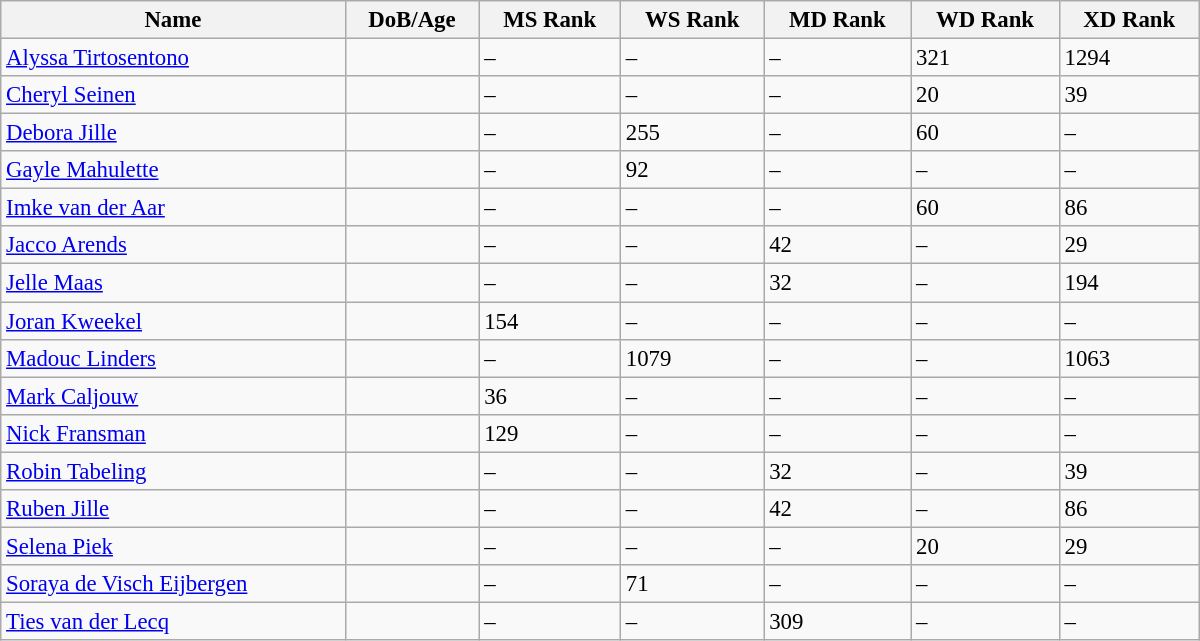<table class="wikitable"  style="width:800px; font-size:95%;">
<tr>
<th align="left">Name</th>
<th align="left">DoB/Age</th>
<th align="left">MS Rank</th>
<th align="left">WS Rank</th>
<th align="left">MD Rank</th>
<th align="left">WD Rank</th>
<th align="left">XD Rank</th>
</tr>
<tr>
<td><a href='#'>Alyssa Tirtosentono</a></td>
<td></td>
<td>–</td>
<td>–</td>
<td>–</td>
<td>321</td>
<td>1294</td>
</tr>
<tr>
<td><a href='#'>Cheryl Seinen</a></td>
<td></td>
<td>–</td>
<td>–</td>
<td>–</td>
<td>20</td>
<td>39</td>
</tr>
<tr>
<td><a href='#'>Debora Jille</a></td>
<td></td>
<td>–</td>
<td>255</td>
<td>–</td>
<td>60</td>
<td>–</td>
</tr>
<tr>
<td><a href='#'>Gayle Mahulette</a></td>
<td></td>
<td>–</td>
<td>92</td>
<td>–</td>
<td>–</td>
<td>–</td>
</tr>
<tr>
<td><a href='#'>Imke van der Aar</a></td>
<td></td>
<td>–</td>
<td>–</td>
<td>–</td>
<td>60</td>
<td>86</td>
</tr>
<tr>
<td><a href='#'>Jacco Arends</a></td>
<td></td>
<td>–</td>
<td>–</td>
<td>42</td>
<td>–</td>
<td>29</td>
</tr>
<tr>
<td><a href='#'>Jelle Maas</a></td>
<td></td>
<td>–</td>
<td>–</td>
<td>32</td>
<td>–</td>
<td>194</td>
</tr>
<tr>
<td><a href='#'>Joran Kweekel</a></td>
<td></td>
<td>154</td>
<td>–</td>
<td>–</td>
<td>–</td>
<td>–</td>
</tr>
<tr>
<td><a href='#'>Madouc Linders</a></td>
<td></td>
<td>–</td>
<td>1079</td>
<td>–</td>
<td>–</td>
<td>1063</td>
</tr>
<tr>
<td><a href='#'>Mark Caljouw</a></td>
<td></td>
<td>36</td>
<td>–</td>
<td>–</td>
<td>–</td>
<td>–</td>
</tr>
<tr>
<td><a href='#'>Nick Fransman</a></td>
<td></td>
<td>129</td>
<td>–</td>
<td>–</td>
<td>–</td>
<td>–</td>
</tr>
<tr>
<td><a href='#'>Robin Tabeling</a></td>
<td></td>
<td>–</td>
<td>–</td>
<td>32</td>
<td>–</td>
<td>39</td>
</tr>
<tr>
<td><a href='#'>Ruben Jille</a></td>
<td></td>
<td>–</td>
<td>–</td>
<td>42</td>
<td>–</td>
<td>86</td>
</tr>
<tr>
<td><a href='#'>Selena Piek</a></td>
<td></td>
<td>–</td>
<td>–</td>
<td>–</td>
<td>20</td>
<td>29</td>
</tr>
<tr>
<td><a href='#'>Soraya de Visch Eijbergen</a></td>
<td></td>
<td>–</td>
<td>71</td>
<td>–</td>
<td>–</td>
<td>–</td>
</tr>
<tr>
<td><a href='#'>Ties van der Lecq</a></td>
<td></td>
<td>–</td>
<td>–</td>
<td>309</td>
<td>–</td>
<td>–</td>
</tr>
</table>
